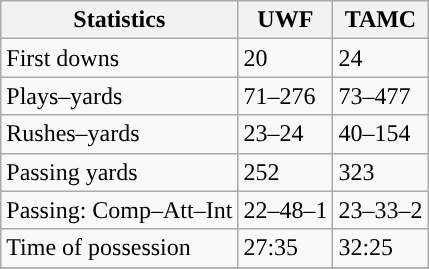<table class="wikitable" style="float: left;">
<tr>
<th>Statistics</th>
<th>UWF</th>
<th>TAMC</th>
</tr>
<tr>
<td>First downs</td>
<td>20</td>
<td>24</td>
</tr>
<tr>
<td>Plays–yards</td>
<td>71–276</td>
<td>73–477</td>
</tr>
<tr>
<td>Rushes–yards</td>
<td>23–24</td>
<td>40–154</td>
</tr>
<tr>
<td>Passing yards</td>
<td>252</td>
<td>323</td>
</tr>
<tr>
<td>Passing: Comp–Att–Int</td>
<td>22–48–1</td>
<td>23–33–2</td>
</tr>
<tr>
<td>Time of possession</td>
<td>27:35</td>
<td>32:25</td>
</tr>
<tr>
</tr>
</table>
